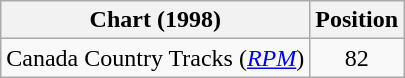<table class="wikitable sortable">
<tr>
<th scope="col">Chart (1998)</th>
<th scope="col">Position</th>
</tr>
<tr>
<td>Canada Country Tracks (<em><a href='#'>RPM</a></em>)</td>
<td align="center">82</td>
</tr>
</table>
